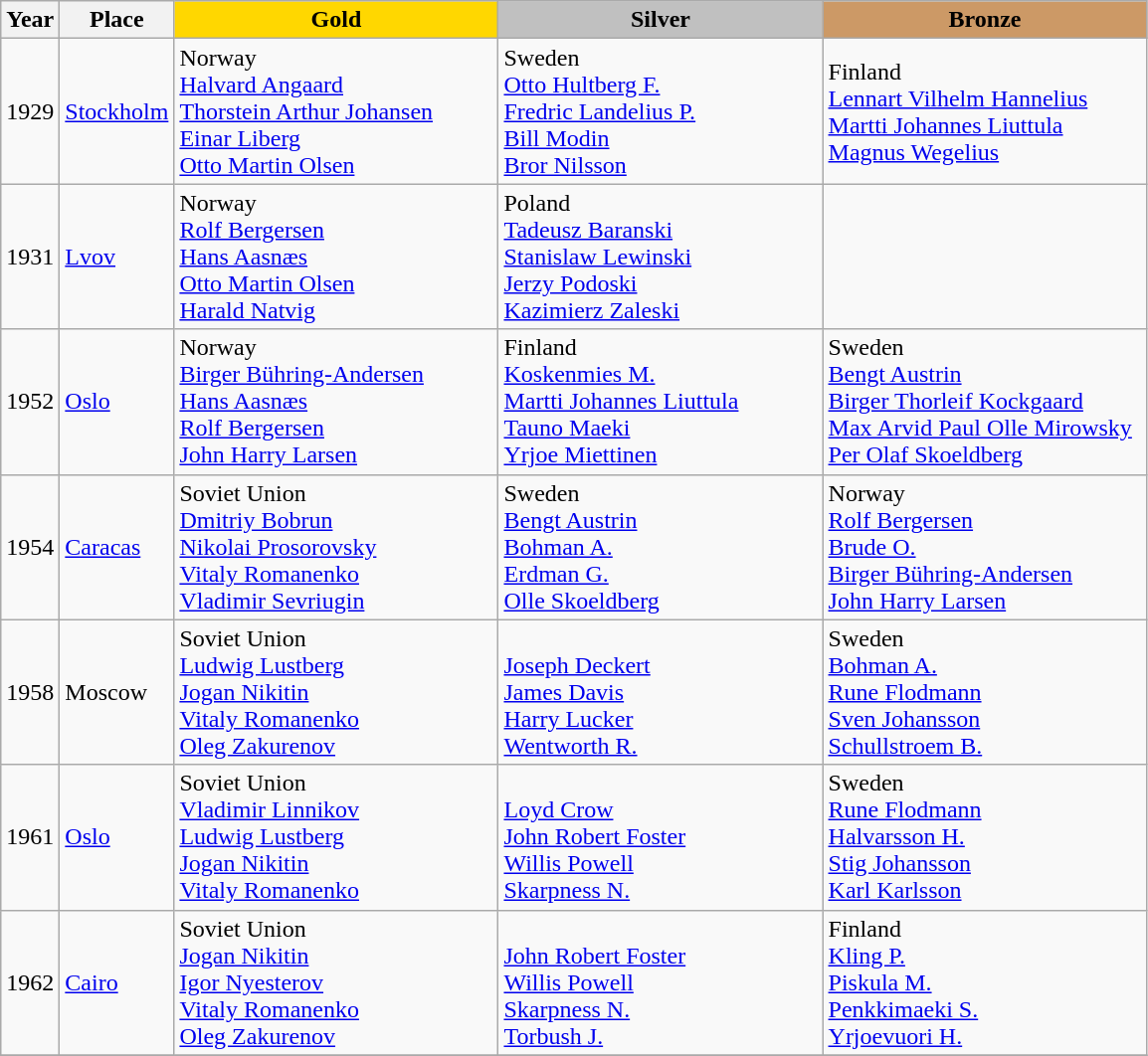<table class="wikitable">
<tr>
<th>Year</th>
<th>Place</th>
<th style="background:gold"    width="210">Gold</th>
<th style="background:silver"  width="210">Silver</th>
<th style="background:#cc9966" width="210">Bronze</th>
</tr>
<tr>
<td>1929</td>
<td> <a href='#'>Stockholm</a></td>
<td> Norway<br><a href='#'>Halvard Angaard</a><br><a href='#'>Thorstein Arthur Johansen</a><br><a href='#'>Einar Liberg</a><br><a href='#'>Otto Martin Olsen</a></td>
<td> Sweden<br><a href='#'>Otto Hultberg F.</a><br><a href='#'>Fredric Landelius P.</a><br><a href='#'>Bill Modin</a><br><a href='#'>Bror Nilsson</a></td>
<td> Finland<br><a href='#'>Lennart Vilhelm Hannelius</a><br><a href='#'>Martti Johannes Liuttula</a><br><a href='#'>Magnus Wegelius</a></td>
</tr>
<tr>
<td>1931</td>
<td> <a href='#'>Lvov</a></td>
<td> Norway<br><a href='#'>Rolf Bergersen</a><br><a href='#'>Hans Aasnæs</a><br><a href='#'>Otto Martin Olsen</a><br><a href='#'>Harald Natvig</a></td>
<td> Poland<br><a href='#'>Tadeusz Baranski</a><br><a href='#'>Stanislaw Lewinski</a><br><a href='#'>Jerzy Podoski</a><br><a href='#'>Kazimierz Zaleski</a></td>
<td></td>
</tr>
<tr>
<td>1952</td>
<td> <a href='#'>Oslo</a></td>
<td> Norway<br><a href='#'>Birger Bühring-Andersen</a><br><a href='#'>Hans Aasnæs</a><br><a href='#'>Rolf Bergersen</a><br><a href='#'>John Harry Larsen</a></td>
<td> Finland<br><a href='#'>Koskenmies M.</a><br><a href='#'>Martti Johannes Liuttula</a><br><a href='#'>Tauno Maeki</a><br><a href='#'>Yrjoe Miettinen</a></td>
<td> Sweden<br><a href='#'>Bengt Austrin</a><br><a href='#'>Birger Thorleif Kockgaard</a><br><a href='#'>Max Arvid Paul Olle Mirowsky</a><br><a href='#'>Per Olaf Skoeldberg</a></td>
</tr>
<tr>
<td>1954</td>
<td> <a href='#'>Caracas</a></td>
<td> Soviet Union<br><a href='#'>Dmitriy Bobrun</a><br><a href='#'>Nikolai Prosorovsky</a><br><a href='#'>Vitaly Romanenko</a><br><a href='#'>Vladimir Sevriugin</a></td>
<td> Sweden<br><a href='#'>Bengt Austrin</a><br><a href='#'>Bohman A.</a><br><a href='#'>Erdman G.</a><br><a href='#'>Olle Skoeldberg</a></td>
<td> Norway<br><a href='#'>Rolf Bergersen</a><br><a href='#'>Brude O.</a><br><a href='#'>Birger Bühring-Andersen</a><br><a href='#'>John Harry Larsen</a></td>
</tr>
<tr>
<td>1958</td>
<td> Moscow</td>
<td> Soviet Union<br><a href='#'>Ludwig Lustberg</a><br><a href='#'>Jogan Nikitin</a><br><a href='#'>Vitaly Romanenko</a><br><a href='#'>Oleg Zakurenov</a></td>
<td><br><a href='#'>Joseph Deckert</a><br><a href='#'>James Davis</a><br><a href='#'>Harry Lucker</a><br><a href='#'>Wentworth R.</a></td>
<td> Sweden<br><a href='#'>Bohman A.</a><br><a href='#'>Rune Flodmann</a><br><a href='#'>Sven Johansson</a><br><a href='#'>Schullstroem B.</a></td>
</tr>
<tr>
<td>1961</td>
<td> <a href='#'>Oslo</a></td>
<td> Soviet Union<br><a href='#'>Vladimir Linnikov</a><br><a href='#'>Ludwig Lustberg</a><br><a href='#'>Jogan Nikitin</a><br><a href='#'>Vitaly Romanenko</a></td>
<td><br><a href='#'>Loyd Crow</a><br><a href='#'>John Robert Foster</a><br><a href='#'>Willis Powell</a><br><a href='#'>Skarpness N.</a></td>
<td> Sweden<br><a href='#'>Rune Flodmann</a><br><a href='#'>Halvarsson H.</a><br><a href='#'>Stig Johansson</a><br><a href='#'>Karl Karlsson</a></td>
</tr>
<tr>
<td>1962</td>
<td> <a href='#'>Cairo</a></td>
<td> Soviet Union<br><a href='#'>Jogan Nikitin</a><br><a href='#'>Igor Nyesterov</a><br><a href='#'>Vitaly Romanenko</a><br><a href='#'>Oleg Zakurenov</a></td>
<td><br><a href='#'>John Robert Foster</a><br><a href='#'>Willis Powell</a><br><a href='#'>Skarpness N.</a><br><a href='#'>Torbush J.</a></td>
<td> Finland<br><a href='#'>Kling P.</a><br><a href='#'>Piskula M.</a><br><a href='#'>Penkkimaeki S.</a><br><a href='#'>Yrjoevuori H.</a></td>
</tr>
<tr>
</tr>
</table>
